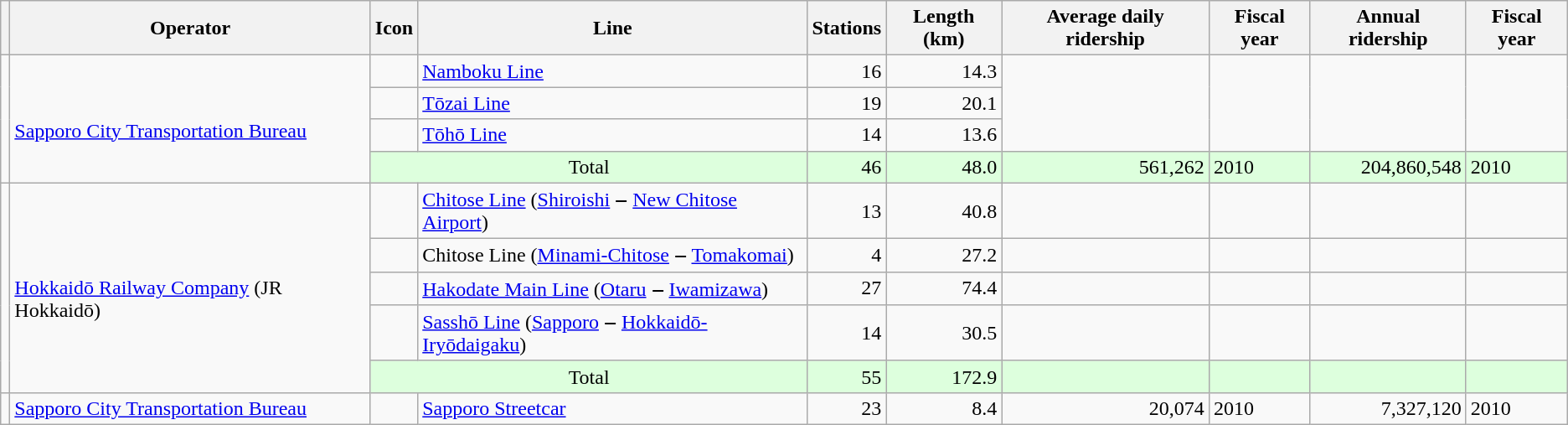<table class="wikitable sortable">
<tr>
<th></th>
<th>Operator</th>
<th>Icon</th>
<th>Line</th>
<th>Stations</th>
<th>Length (km)</th>
<th>Average daily ridership</th>
<th>Fiscal year</th>
<th>Annual ridership</th>
<th>Fiscal year</th>
</tr>
<tr>
<td rowspan="4" style="text-align:center"></td>
<td rowspan="4"><br><a href='#'>Sapporo City Transportation Bureau</a></td>
<td></td>
<td><a href='#'>Namboku Line</a></td>
<td style="text-align:right">16</td>
<td style="text-align:right">14.3</td>
<td rowspan="3" style="text-align:right"></td>
<td rowspan="3"></td>
<td rowspan="3" style="text-align:right"></td>
<td rowspan="3"></td>
</tr>
<tr>
<td></td>
<td><a href='#'>Tōzai Line</a></td>
<td style="text-align:right">19</td>
<td style="text-align:right">20.1</td>
</tr>
<tr>
<td></td>
<td><a href='#'>Tōhō Line</a></td>
<td style="text-align:right">14</td>
<td style="text-align:right">13.6</td>
</tr>
<tr style="background:#ddffdd;">
<td colspan="2" style="text-align:center;">Total</td>
<td style="text-align:right">46</td>
<td style="text-align:right">48.0</td>
<td style="text-align:right">561,262</td>
<td>2010</td>
<td style="text-align:right">204,860,548</td>
<td>2010</td>
</tr>
<tr>
<td rowspan="5" style="text-align:center"></td>
<td rowspan="5"><br><a href='#'>Hokkaidō Railway Company</a> (JR Hokkaidō)</td>
<td></td>
<td><a href='#'>Chitose Line</a> (<a href='#'>Shiroishi</a> ‒ <a href='#'>New Chitose Airport</a>)</td>
<td style="text-align:right">13</td>
<td style="text-align:right">40.8</td>
<td></td>
<td></td>
<td></td>
<td></td>
</tr>
<tr>
<td></td>
<td>Chitose Line (<a href='#'>Minami-Chitose</a> ‒ <a href='#'>Tomakomai</a>)</td>
<td style="text-align:right">4</td>
<td style="text-align:right">27.2</td>
<td></td>
<td></td>
<td></td>
<td></td>
</tr>
<tr>
<td></td>
<td><a href='#'>Hakodate Main Line</a> (<a href='#'>Otaru</a> ‒ <a href='#'>Iwamizawa</a>)</td>
<td style="text-align:right">27</td>
<td style="text-align:right">74.4</td>
<td></td>
<td></td>
<td></td>
<td></td>
</tr>
<tr>
<td></td>
<td><a href='#'>Sasshō Line</a> (<a href='#'>Sapporo</a> ‒ <a href='#'>Hokkaidō-Iryōdaigaku</a>)</td>
<td style="text-align:right">14</td>
<td style="text-align:right">30.5</td>
<td></td>
<td></td>
<td></td>
<td></td>
</tr>
<tr style="background:#ddffdd;">
<td colspan="2" style="text-align:center;">Total</td>
<td style="text-align:right">55</td>
<td style="text-align:right">172.9</td>
<td></td>
<td></td>
<td></td>
<td><br></td>
</tr>
<tr>
<td style="text-align:center"></td>
<td><a href='#'>Sapporo City Transportation Bureau</a></td>
<td></td>
<td><a href='#'>Sapporo Streetcar</a></td>
<td style="text-align:right">23</td>
<td style="text-align:right">8.4</td>
<td style="text-align:right">20,074</td>
<td>2010</td>
<td style="text-align:right">7,327,120</td>
<td>2010</td>
</tr>
</table>
